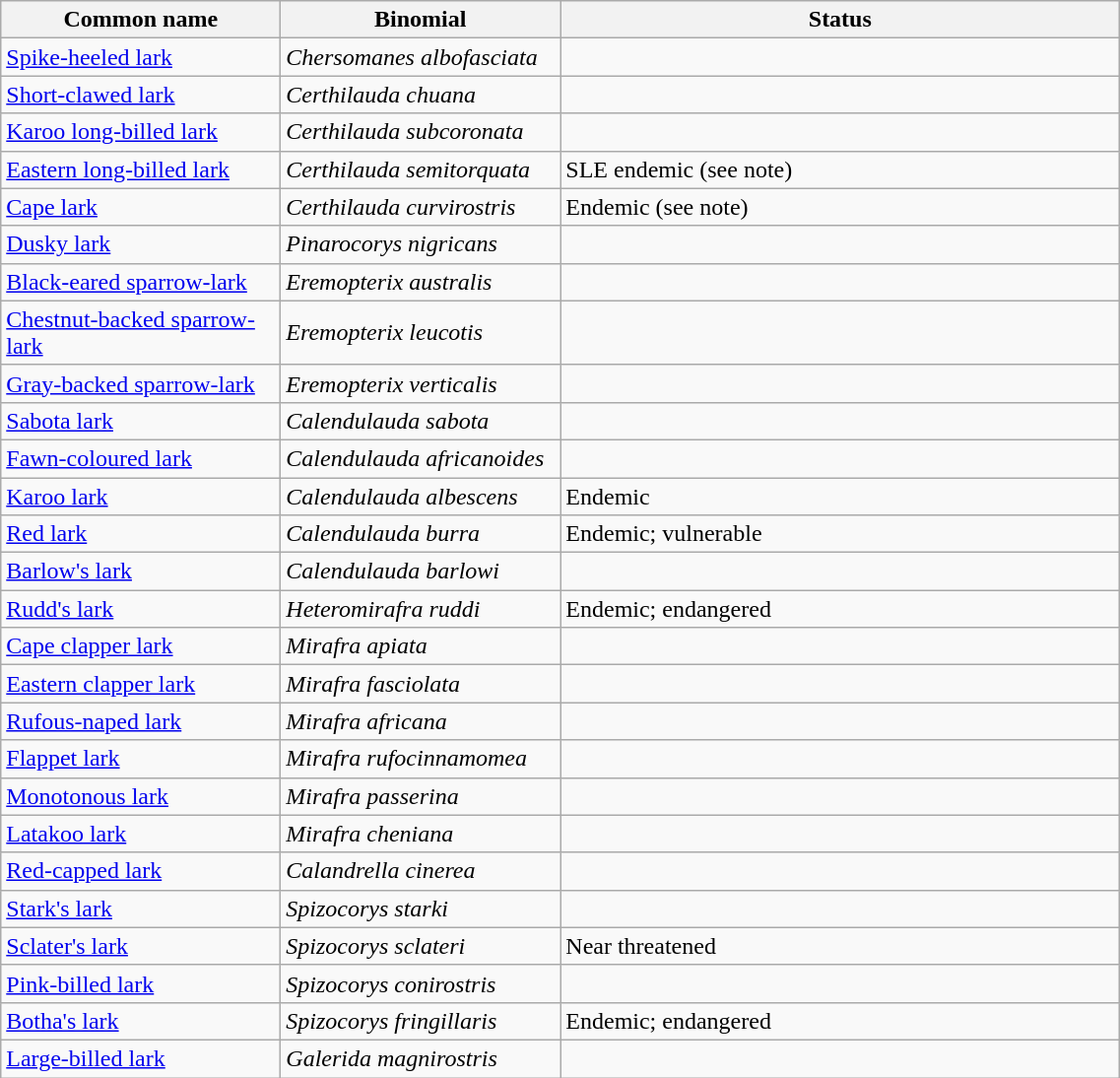<table width=60% class="wikitable">
<tr>
<th width=25%>Common name</th>
<th width=25%>Binomial</th>
<th width=50%>Status</th>
</tr>
<tr>
<td><a href='#'>Spike-heeled lark</a></td>
<td><em>Chersomanes albofasciata</em></td>
<td></td>
</tr>
<tr>
<td><a href='#'>Short-clawed lark</a></td>
<td><em>Certhilauda chuana</em></td>
<td></td>
</tr>
<tr>
<td><a href='#'>Karoo long-billed lark</a></td>
<td><em>Certhilauda subcoronata</em></td>
<td></td>
</tr>
<tr>
<td><a href='#'>Eastern long-billed lark</a></td>
<td><em>Certhilauda semitorquata</em></td>
<td>SLE endemic (see note)</td>
</tr>
<tr>
<td><a href='#'>Cape lark</a></td>
<td><em>Certhilauda curvirostris</em></td>
<td>Endemic (see note)</td>
</tr>
<tr>
<td><a href='#'>Dusky lark</a></td>
<td><em>Pinarocorys nigricans</em></td>
<td></td>
</tr>
<tr>
<td><a href='#'>Black-eared sparrow-lark</a></td>
<td><em>Eremopterix australis</em></td>
<td></td>
</tr>
<tr>
<td><a href='#'>Chestnut-backed sparrow-lark</a></td>
<td><em>Eremopterix leucotis</em></td>
<td></td>
</tr>
<tr>
<td><a href='#'>Gray-backed sparrow-lark</a></td>
<td><em>Eremopterix verticalis</em></td>
<td></td>
</tr>
<tr>
<td><a href='#'>Sabota lark</a></td>
<td><em>Calendulauda sabota</em></td>
<td></td>
</tr>
<tr>
<td><a href='#'>Fawn-coloured lark</a></td>
<td><em>Calendulauda africanoides</em></td>
<td></td>
</tr>
<tr>
<td><a href='#'>Karoo lark</a></td>
<td><em>Calendulauda albescens</em></td>
<td>Endemic</td>
</tr>
<tr>
<td><a href='#'>Red lark</a></td>
<td><em>Calendulauda burra</em></td>
<td>Endemic; vulnerable</td>
</tr>
<tr>
<td><a href='#'>Barlow's lark</a></td>
<td><em>Calendulauda barlowi</em></td>
<td></td>
</tr>
<tr>
<td><a href='#'>Rudd's lark</a></td>
<td><em>Heteromirafra ruddi</em></td>
<td>Endemic; endangered</td>
</tr>
<tr>
<td><a href='#'>Cape clapper lark</a></td>
<td><em>Mirafra apiata</em></td>
<td></td>
</tr>
<tr>
<td><a href='#'>Eastern clapper lark</a></td>
<td><em>Mirafra fasciolata</em></td>
<td></td>
</tr>
<tr>
<td><a href='#'>Rufous-naped lark</a></td>
<td><em>Mirafra africana</em></td>
<td></td>
</tr>
<tr>
<td><a href='#'>Flappet lark</a></td>
<td><em>Mirafra rufocinnamomea</em></td>
<td></td>
</tr>
<tr>
<td><a href='#'>Monotonous lark</a></td>
<td><em>Mirafra passerina</em></td>
<td></td>
</tr>
<tr>
<td><a href='#'>Latakoo lark</a></td>
<td><em>Mirafra cheniana</em></td>
<td></td>
</tr>
<tr>
<td><a href='#'>Red-capped lark</a></td>
<td><em>Calandrella cinerea</em></td>
<td></td>
</tr>
<tr>
<td><a href='#'>Stark's lark</a></td>
<td><em>Spizocorys starki</em></td>
<td></td>
</tr>
<tr>
<td><a href='#'>Sclater's lark</a></td>
<td><em>Spizocorys sclateri</em></td>
<td>Near threatened</td>
</tr>
<tr>
<td><a href='#'>Pink-billed lark</a></td>
<td><em>Spizocorys conirostris</em></td>
<td></td>
</tr>
<tr>
<td><a href='#'>Botha's lark</a></td>
<td><em>Spizocorys fringillaris</em></td>
<td>Endemic; endangered</td>
</tr>
<tr>
<td><a href='#'>Large-billed lark</a></td>
<td><em>Galerida magnirostris</em></td>
<td></td>
</tr>
</table>
